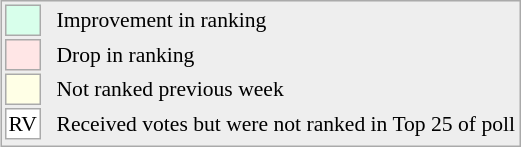<table align=right style="font-size:90%; border:1px solid #aaaaaa; white-space:nowrap; background:#eeeeee;">
<tr>
<td style="background:#d8ffeb; width:20px; border:1px solid #aaaaaa;"> </td>
<td rowspan=5> </td>
<td>Improvement in ranking</td>
</tr>
<tr>
<td style="background:#ffe6e6; width:20px; border:1px solid #aaaaaa;"> </td>
<td>Drop in ranking</td>
</tr>
<tr>
<td style="background:#ffffe6; width:20px; border:1px solid #aaaaaa;"> </td>
<td>Not ranked previous week</td>
</tr>
<tr>
<td align=center style="width:20px; border:1px solid #aaaaaa; background:white;">RV</td>
<td>Received votes but were not ranked in Top 25 of poll</td>
</tr>
<tr>
</tr>
</table>
